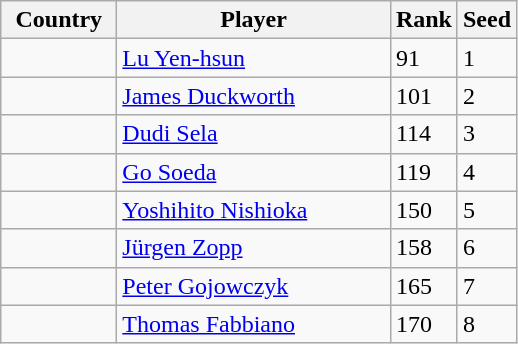<table class="sortable wikitable">
<tr>
<th width="70">Country</th>
<th width="175">Player</th>
<th>Rank</th>
<th>Seed</th>
</tr>
<tr>
<td></td>
<td><a href='#'>Lu Yen-hsun</a></td>
<td>91</td>
<td>1</td>
</tr>
<tr>
<td></td>
<td><a href='#'>James Duckworth</a></td>
<td>101</td>
<td>2</td>
</tr>
<tr>
<td></td>
<td><a href='#'>Dudi Sela</a></td>
<td>114</td>
<td>3</td>
</tr>
<tr>
<td></td>
<td><a href='#'>Go Soeda</a></td>
<td>119</td>
<td>4</td>
</tr>
<tr>
<td></td>
<td><a href='#'>Yoshihito Nishioka</a></td>
<td>150</td>
<td>5</td>
</tr>
<tr>
<td></td>
<td><a href='#'>Jürgen Zopp</a></td>
<td>158</td>
<td>6</td>
</tr>
<tr>
<td></td>
<td><a href='#'>Peter Gojowczyk</a></td>
<td>165</td>
<td>7</td>
</tr>
<tr>
<td></td>
<td><a href='#'>Thomas Fabbiano</a></td>
<td>170</td>
<td>8</td>
</tr>
</table>
